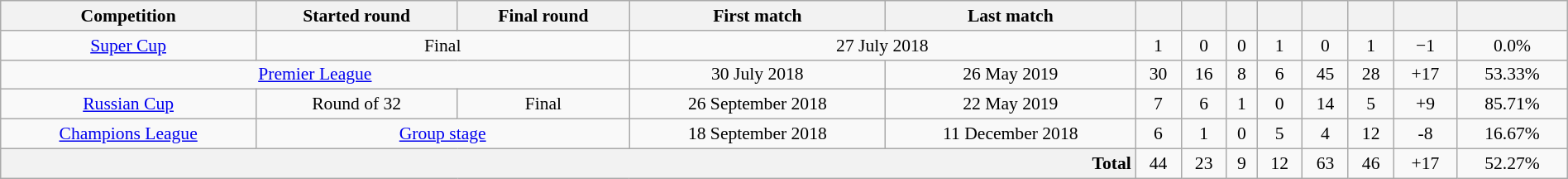<table class="wikitable" style="text-align:center; font-size:90%; width:100%;">
<tr>
<th style=text-align:center;">Competition</th>
<th style=text-align:center;">Started round</th>
<th style=text-align:center;">Final round</th>
<th style=text-align:center;">First match</th>
<th style=text-align:center;">Last match</th>
<th style=text-align:center;"></th>
<th style=text-align:center;"></th>
<th style=text-align:center;"></th>
<th style=text-align:center;"></th>
<th style=text-align:center;"></th>
<th style=text-align:center;"></th>
<th style=text-align:center;"></th>
<th style=text-align:center;"></th>
</tr>
<tr>
<td><a href='#'>Super Cup</a></td>
<td colspan="2">Final</td>
<td colspan="2">27 July 2018</td>
<td>1</td>
<td>0</td>
<td>0</td>
<td>1</td>
<td>0</td>
<td>1</td>
<td>−1</td>
<td>0.0%</td>
</tr>
<tr>
<td colspan="3"><a href='#'>Premier League</a></td>
<td>30 July 2018</td>
<td>26 May 2019</td>
<td>30</td>
<td>16</td>
<td>8</td>
<td>6</td>
<td>45</td>
<td>28</td>
<td>+17</td>
<td>53.33%</td>
</tr>
<tr>
<td><a href='#'>Russian Cup</a></td>
<td>Round of 32</td>
<td>Final</td>
<td>26 September 2018</td>
<td>22 May 2019</td>
<td>7</td>
<td>6</td>
<td>1</td>
<td>0</td>
<td>14</td>
<td>5</td>
<td>+9</td>
<td>85.71%</td>
</tr>
<tr>
<td><a href='#'>Champions League</a></td>
<td colspan="2"><a href='#'>Group stage</a></td>
<td>18 September 2018</td>
<td>11 December 2018</td>
<td>6</td>
<td>1</td>
<td>0</td>
<td>5</td>
<td>4</td>
<td>12</td>
<td>-8</td>
<td>16.67%</td>
</tr>
<tr>
<th colspan="5"  style=text-align:right;">Total</th>
<td>44</td>
<td>23</td>
<td>9</td>
<td>12</td>
<td>63</td>
<td>46</td>
<td>+17</td>
<td>52.27%</td>
</tr>
</table>
